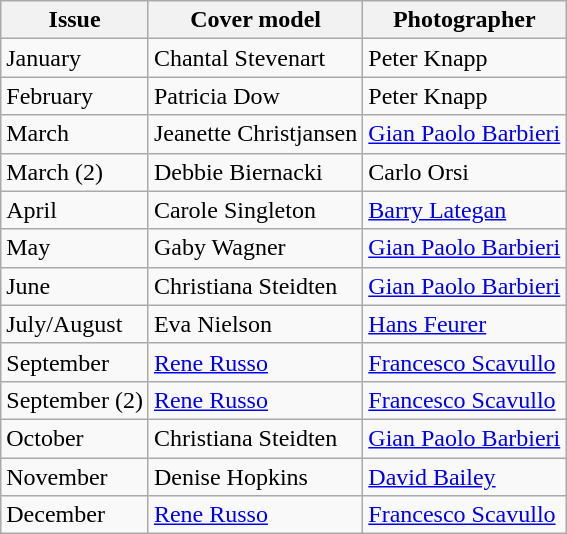<table class="sortable wikitable">
<tr>
<th>Issue</th>
<th>Cover model</th>
<th>Photographer</th>
</tr>
<tr>
<td>January</td>
<td>Chantal Stevenart</td>
<td>Peter Knapp</td>
</tr>
<tr>
<td>February</td>
<td>Patricia Dow</td>
<td>Peter Knapp</td>
</tr>
<tr>
<td>March</td>
<td>Jeanette Christjansen</td>
<td><a href='#'>Gian Paolo Barbieri</a></td>
</tr>
<tr>
<td>March (2)</td>
<td>Debbie Biernacki</td>
<td>Carlo Orsi</td>
</tr>
<tr>
<td>April</td>
<td>Carole Singleton</td>
<td><a href='#'>Barry Lategan</a></td>
</tr>
<tr>
<td>May</td>
<td>Gaby Wagner</td>
<td><a href='#'>Gian Paolo Barbieri</a></td>
</tr>
<tr>
<td>June</td>
<td>Christiana Steidten</td>
<td><a href='#'>Gian Paolo Barbieri</a></td>
</tr>
<tr>
<td>July/August</td>
<td>Eva Nielson</td>
<td><a href='#'>Hans Feurer</a></td>
</tr>
<tr>
<td>September</td>
<td><a href='#'>Rene Russo</a></td>
<td><a href='#'>Francesco Scavullo</a></td>
</tr>
<tr>
<td>September (2)</td>
<td><a href='#'>Rene Russo</a></td>
<td><a href='#'>Francesco Scavullo</a></td>
</tr>
<tr>
<td>October</td>
<td>Christiana Steidten</td>
<td><a href='#'>Gian Paolo Barbieri</a></td>
</tr>
<tr>
<td>November</td>
<td>Denise Hopkins</td>
<td><a href='#'>David Bailey</a></td>
</tr>
<tr>
<td>December</td>
<td><a href='#'>Rene Russo</a></td>
<td><a href='#'>Francesco Scavullo</a></td>
</tr>
</table>
